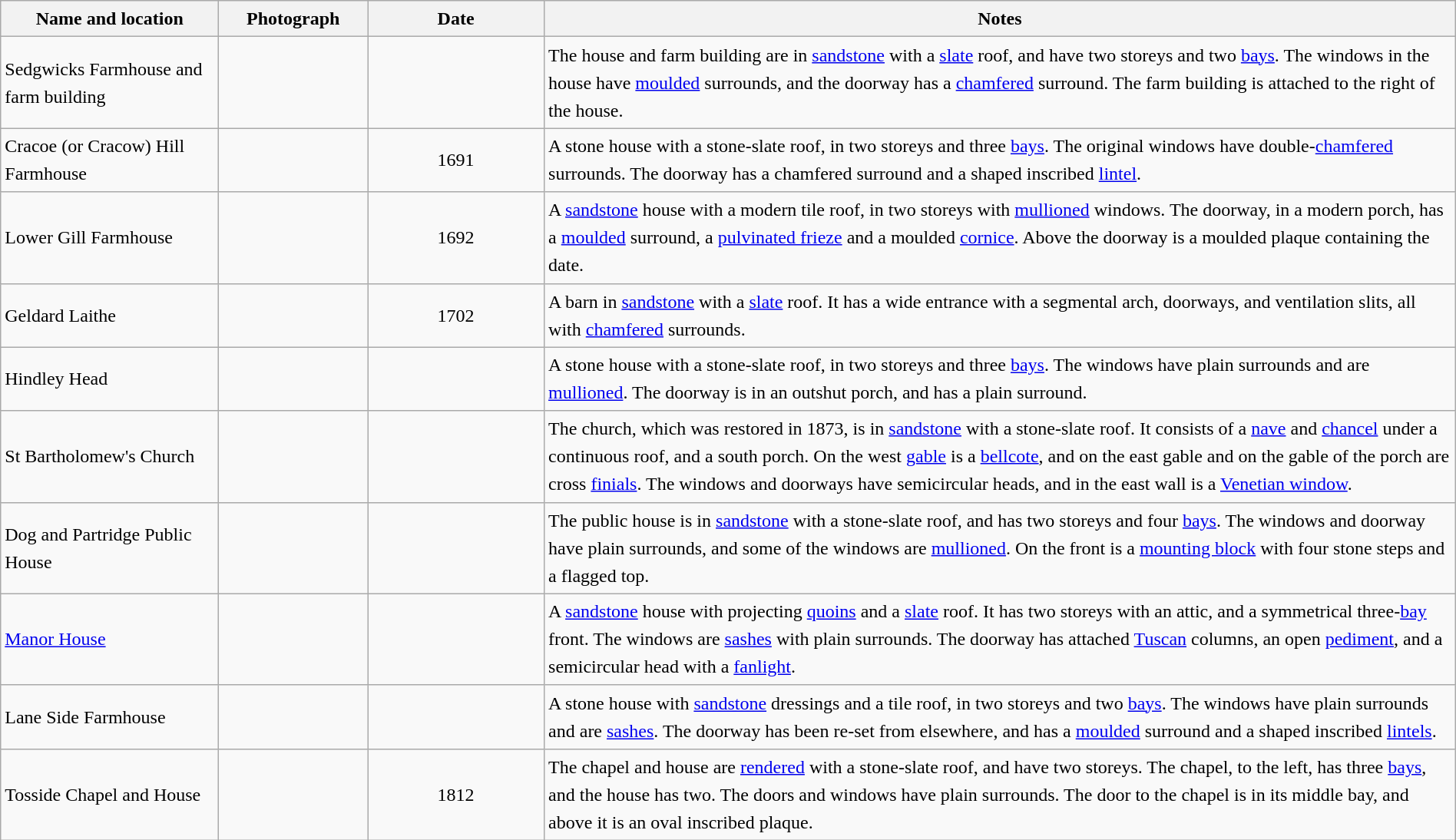<table class="wikitable sortable plainrowheaders" style="width:100%;border:0px;text-align:left;line-height:150%;">
<tr>
<th scope="col"  style="width:150px">Name and location</th>
<th scope="col"  style="width:100px" class="unsortable">Photograph</th>
<th scope="col"  style="width:120px">Date</th>
<th scope="col"  style="width:650px" class="unsortable">Notes</th>
</tr>
<tr>
<td>Sedgwicks Farmhouse and farm building<br><small></small></td>
<td></td>
<td align="center"></td>
<td>The house and farm building are in <a href='#'>sandstone</a> with a <a href='#'>slate</a> roof, and have two storeys and two <a href='#'>bays</a>.  The windows in the house have <a href='#'>moulded</a> surrounds, and the doorway has a <a href='#'>chamfered</a> surround.  The farm building is attached to the right of the house.</td>
</tr>
<tr>
<td>Cracoe (or Cracow) Hill Farmhouse<br><small></small></td>
<td></td>
<td align="center">1691</td>
<td>A stone house with a stone-slate roof, in two storeys and three <a href='#'>bays</a>.  The original windows have double-<a href='#'>chamfered</a> surrounds.  The doorway has a chamfered surround and a shaped inscribed <a href='#'>lintel</a>.</td>
</tr>
<tr>
<td>Lower Gill Farmhouse<br><small></small></td>
<td></td>
<td align="center">1692</td>
<td>A <a href='#'>sandstone</a> house with a modern tile roof, in two storeys with <a href='#'>mullioned</a> windows.  The doorway, in a modern porch, has a <a href='#'>moulded</a> surround, a <a href='#'>pulvinated frieze</a> and a moulded <a href='#'>cornice</a>.  Above the doorway is a moulded plaque containing the date.</td>
</tr>
<tr>
<td>Geldard Laithe<br><small></small></td>
<td></td>
<td align="center">1702</td>
<td>A barn in <a href='#'>sandstone</a> with a <a href='#'>slate</a> roof.  It has a wide entrance with a segmental arch, doorways, and ventilation slits, all with <a href='#'>chamfered</a> surrounds.</td>
</tr>
<tr>
<td>Hindley Head<br><small></small></td>
<td></td>
<td align="center"></td>
<td>A stone house with a stone-slate roof, in two storeys and three <a href='#'>bays</a>.  The windows have plain surrounds and are <a href='#'>mullioned</a>.  The doorway is in an outshut porch, and has a plain surround.</td>
</tr>
<tr>
<td>St Bartholomew's Church<br><small></small></td>
<td></td>
<td align="center"></td>
<td>The church, which was restored in 1873, is in <a href='#'>sandstone</a> with a stone-slate roof.  It consists of a <a href='#'>nave</a> and <a href='#'>chancel</a> under a continuous roof, and a south porch.  On the west <a href='#'>gable</a> is a <a href='#'>bellcote</a>, and on the east gable and on the gable of the porch are cross <a href='#'>finials</a>.  The windows and doorways have semicircular heads, and in the east wall is a <a href='#'>Venetian window</a>.</td>
</tr>
<tr>
<td>Dog and Partridge Public House<br><small></small></td>
<td></td>
<td align="center"></td>
<td>The public house is in <a href='#'>sandstone</a> with a stone-slate roof, and has two storeys and four <a href='#'>bays</a>.  The windows and doorway have plain surrounds, and some of the windows are <a href='#'>mullioned</a>.  On the front is a <a href='#'>mounting block</a> with four stone steps and a flagged top.</td>
</tr>
<tr>
<td><a href='#'>Manor House</a><br><small></small></td>
<td></td>
<td align="center"></td>
<td>A <a href='#'>sandstone</a> house with projecting <a href='#'>quoins</a> and a <a href='#'>slate</a> roof.  It has two storeys with an attic, and a symmetrical three-<a href='#'>bay</a> front.  The windows are <a href='#'>sashes</a> with plain surrounds.  The doorway has attached <a href='#'>Tuscan</a> columns, an open <a href='#'>pediment</a>, and a semicircular head with a <a href='#'>fanlight</a>.</td>
</tr>
<tr>
<td>Lane Side Farmhouse<br><small></small></td>
<td></td>
<td align="center"></td>
<td>A stone house with <a href='#'>sandstone</a> dressings and a tile roof, in two storeys and two <a href='#'>bays</a>.  The windows have plain surrounds and are <a href='#'>sashes</a>.  The doorway has been re-set from elsewhere, and has a <a href='#'>moulded</a> surround and a shaped inscribed <a href='#'>lintels</a>.</td>
</tr>
<tr>
<td>Tosside Chapel and House<br><small></small></td>
<td></td>
<td align="center">1812</td>
<td>The chapel and house are <a href='#'>rendered</a> with a stone-slate roof, and have two storeys.  The chapel, to the left, has three <a href='#'>bays</a>, and the house has two.  The doors and windows have plain surrounds.  The door to the chapel is in its middle bay, and above it is an oval inscribed plaque.</td>
</tr>
<tr>
</tr>
</table>
